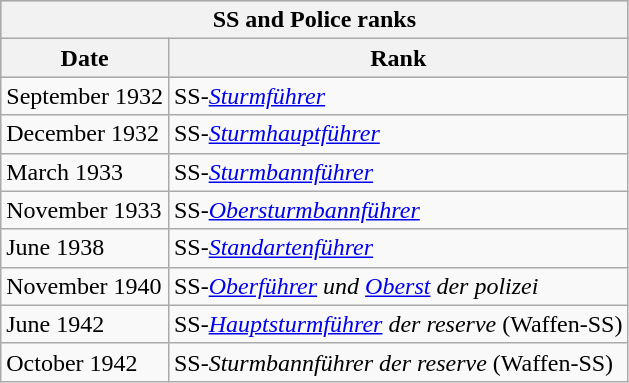<table class="wikitable floatright">
<tr bgcolor="silver">
<th colspan = "2">SS and Police ranks</th>
</tr>
<tr bgcolor="silver">
<th>Date</th>
<th>Rank</th>
</tr>
<tr>
<td>September 1932</td>
<td>SS-<em><a href='#'>Sturmführer</a></em></td>
</tr>
<tr>
<td>December 1932</td>
<td>SS-<em><a href='#'>Sturmhauptführer</a></em></td>
</tr>
<tr>
<td>March 1933</td>
<td>SS-<em><a href='#'>Sturmbannführer</a></em></td>
</tr>
<tr>
<td>November 1933</td>
<td>SS-<em><a href='#'>Obersturmbannführer</a></em></td>
</tr>
<tr>
<td>June 1938</td>
<td>SS-<em><a href='#'>Standartenführer</a></em></td>
</tr>
<tr>
<td>November 1940</td>
<td>SS-<em><a href='#'>Oberführer</a> und <a href='#'>Oberst</a> der polizei</em></td>
</tr>
<tr>
<td>June 1942</td>
<td>SS-<em><a href='#'>Hauptsturmführer</a> der reserve</em> (Waffen-SS)</td>
</tr>
<tr>
<td>October 1942</td>
<td>SS-<em>Sturmbannführer der reserve</em> (Waffen-SS)</td>
</tr>
</table>
